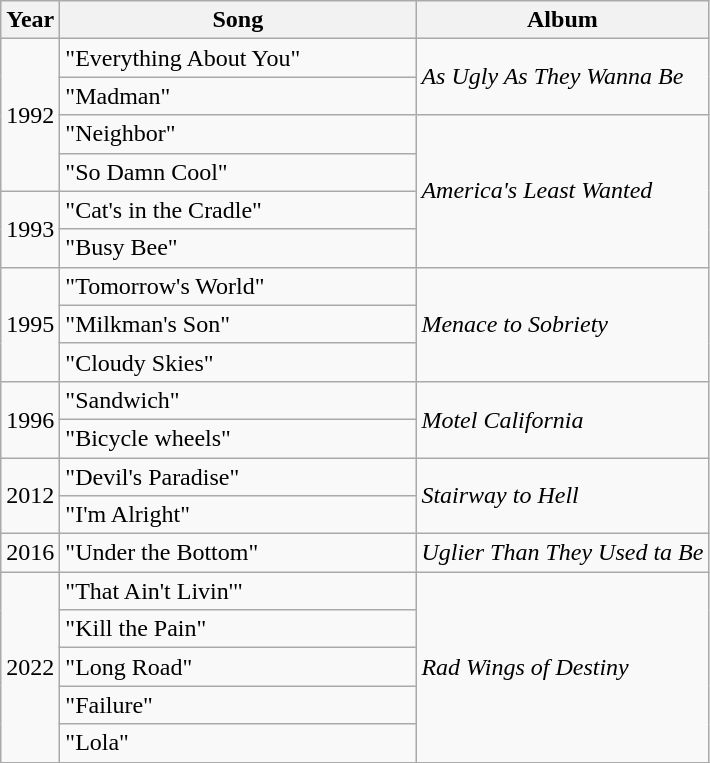<table class="wikitable">
<tr>
<th>Year</th>
<th style="width:230px;">Song</th>
<th>Album</th>
</tr>
<tr>
<td rowspan="4">1992</td>
<td>"Everything About You"</td>
<td rowspan="2"><em>As Ugly As They Wanna Be</em></td>
</tr>
<tr>
<td>"Madman"</td>
</tr>
<tr>
<td>"Neighbor"</td>
<td rowspan="4"><em>America's Least Wanted</em></td>
</tr>
<tr>
<td>"So Damn Cool"</td>
</tr>
<tr>
<td rowspan="2">1993</td>
<td>"Cat's in the Cradle"</td>
</tr>
<tr>
<td>"Busy Bee"</td>
</tr>
<tr>
<td rowspan="3">1995</td>
<td>"Tomorrow's World"</td>
<td rowspan="3"><em>Menace to Sobriety</em></td>
</tr>
<tr>
<td>"Milkman's Son"</td>
</tr>
<tr>
<td>"Cloudy Skies"</td>
</tr>
<tr>
<td rowspan="2">1996</td>
<td>"Sandwich"</td>
<td rowspan="2"><em>Motel California</em></td>
</tr>
<tr>
<td>"Bicycle wheels"</td>
</tr>
<tr>
<td rowspan="2">2012</td>
<td>"Devil's Paradise"</td>
<td rowspan="2"><em>Stairway to Hell</em></td>
</tr>
<tr>
<td>"I'm Alright"</td>
</tr>
<tr>
<td>2016</td>
<td>"Under the Bottom"</td>
<td><em>Uglier Than They Used ta Be</em></td>
</tr>
<tr>
<td rowspan="5">2022</td>
<td>"That Ain't Livin'"</td>
<td rowspan="5"><em>Rad Wings of Destiny</em></td>
</tr>
<tr>
<td>"Kill the Pain"</td>
</tr>
<tr>
<td>"Long Road"</td>
</tr>
<tr>
<td>"Failure"</td>
</tr>
<tr>
<td>"Lola"</td>
</tr>
<tr>
</tr>
</table>
